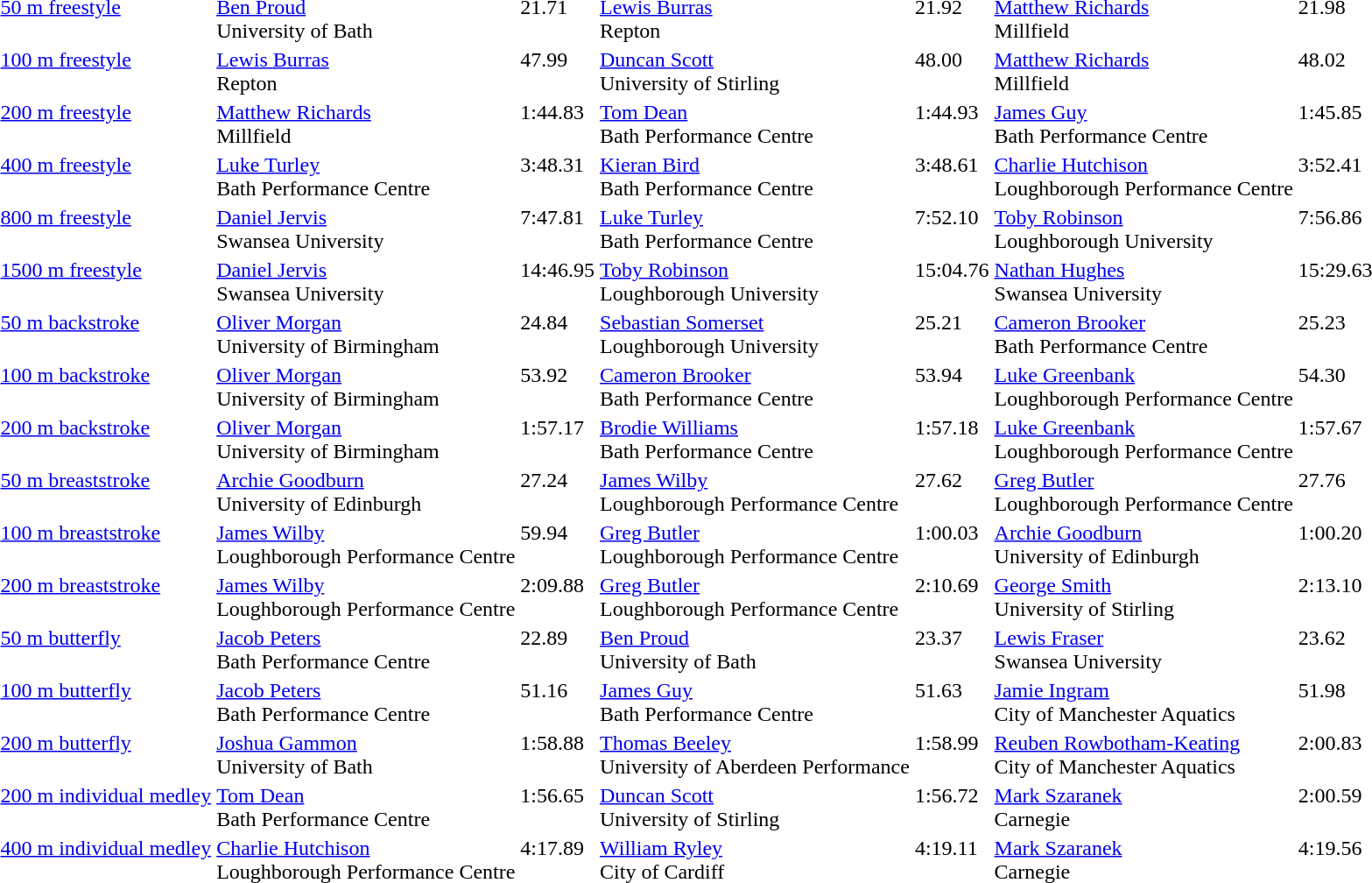<table>
<tr valign="top">
<td><a href='#'>50 m freestyle</a></td>
<td><a href='#'>Ben Proud</a><br>University of Bath</td>
<td>21.71</td>
<td><a href='#'>Lewis Burras</a><br>Repton</td>
<td>21.92</td>
<td><a href='#'>Matthew Richards</a><br>Millfield</td>
<td>21.98</td>
</tr>
<tr valign="top">
<td><a href='#'>100 m freestyle</a></td>
<td><a href='#'>Lewis Burras</a><br>Repton</td>
<td>47.99</td>
<td><a href='#'>Duncan Scott</a><br>University of Stirling</td>
<td>48.00</td>
<td><a href='#'>Matthew Richards</a><br>Millfield</td>
<td>48.02</td>
</tr>
<tr valign="top">
<td><a href='#'>200 m freestyle</a></td>
<td><a href='#'>Matthew Richards</a><br>Millfield</td>
<td>1:44.83</td>
<td><a href='#'>Tom Dean</a><br>Bath Performance Centre</td>
<td>1:44.93</td>
<td><a href='#'>James Guy</a><br>Bath Performance Centre</td>
<td>1:45.85</td>
</tr>
<tr valign="top">
<td><a href='#'>400 m freestyle</a></td>
<td><a href='#'>Luke Turley</a><br>Bath Performance Centre</td>
<td>3:48.31</td>
<td><a href='#'>Kieran Bird</a><br>Bath Performance Centre</td>
<td>3:48.61</td>
<td><a href='#'>Charlie Hutchison</a><br>Loughborough Performance Centre</td>
<td>3:52.41</td>
</tr>
<tr valign="top">
<td><a href='#'>800 m freestyle</a></td>
<td><a href='#'>Daniel Jervis</a><br>Swansea University</td>
<td>7:47.81</td>
<td><a href='#'>Luke Turley</a><br>Bath Performance Centre</td>
<td>7:52.10</td>
<td><a href='#'>Toby Robinson</a><br>Loughborough University</td>
<td>7:56.86</td>
</tr>
<tr valign="top">
<td><a href='#'>1500 m freestyle</a></td>
<td><a href='#'>Daniel Jervis</a><br>Swansea University</td>
<td>14:46.95</td>
<td><a href='#'>Toby Robinson</a><br>Loughborough University</td>
<td>15:04.76</td>
<td><a href='#'>Nathan Hughes</a><br>Swansea University</td>
<td>15:29.63</td>
</tr>
<tr valign="top">
<td><a href='#'>50 m backstroke</a></td>
<td><a href='#'>Oliver Morgan</a><br>University of Birmingham</td>
<td>24.84</td>
<td><a href='#'>Sebastian Somerset</a><br>Loughborough University</td>
<td>25.21</td>
<td><a href='#'>Cameron Brooker</a><br>Bath Performance Centre</td>
<td>25.23</td>
</tr>
<tr valign="top">
<td><a href='#'>100 m backstroke</a></td>
<td><a href='#'>Oliver Morgan</a><br>University of Birmingham</td>
<td>53.92</td>
<td><a href='#'>Cameron Brooker</a><br>Bath Performance Centre</td>
<td>53.94</td>
<td><a href='#'>Luke Greenbank</a><br>Loughborough Performance Centre</td>
<td>54.30</td>
</tr>
<tr valign="top">
<td><a href='#'>200 m backstroke</a></td>
<td><a href='#'>Oliver Morgan</a><br>University of Birmingham</td>
<td>1:57.17</td>
<td><a href='#'>Brodie Williams</a><br>Bath Performance Centre</td>
<td>1:57.18</td>
<td><a href='#'>Luke Greenbank</a><br>Loughborough Performance Centre</td>
<td>1:57.67</td>
</tr>
<tr valign="top">
<td><a href='#'>50 m breaststroke</a></td>
<td><a href='#'>Archie Goodburn</a><br>University of Edinburgh</td>
<td>27.24</td>
<td><a href='#'>James Wilby</a><br>Loughborough Performance Centre</td>
<td>27.62</td>
<td><a href='#'>Greg Butler</a><br>Loughborough Performance Centre</td>
<td>27.76</td>
</tr>
<tr valign="top">
<td><a href='#'>100 m breaststroke</a></td>
<td><a href='#'>James Wilby</a><br>Loughborough Performance Centre</td>
<td>59.94</td>
<td><a href='#'>Greg Butler</a><br>Loughborough Performance Centre</td>
<td>1:00.03</td>
<td><a href='#'>Archie Goodburn</a><br>University of Edinburgh</td>
<td>1:00.20</td>
</tr>
<tr valign="top">
<td><a href='#'>200 m breaststroke</a></td>
<td><a href='#'>James Wilby</a><br>Loughborough Performance Centre</td>
<td>2:09.88</td>
<td><a href='#'>Greg Butler</a><br>Loughborough Performance Centre</td>
<td>2:10.69</td>
<td><a href='#'>George Smith</a> <br>University of Stirling</td>
<td>2:13.10</td>
</tr>
<tr valign="top">
<td><a href='#'>50 m butterfly</a></td>
<td><a href='#'>Jacob Peters</a><br>Bath Performance Centre</td>
<td>22.89</td>
<td><a href='#'>Ben Proud</a><br>University of Bath</td>
<td>23.37</td>
<td><a href='#'>Lewis Fraser</a><br>Swansea University</td>
<td>23.62</td>
</tr>
<tr valign="top">
<td><a href='#'>100 m butterfly</a></td>
<td><a href='#'>Jacob Peters</a><br>Bath Performance Centre</td>
<td>51.16</td>
<td><a href='#'>James Guy</a><br>Bath Performance Centre</td>
<td>51.63</td>
<td><a href='#'>Jamie Ingram</a> <br>City of Manchester Aquatics</td>
<td>51.98</td>
</tr>
<tr valign="top">
<td><a href='#'>200 m butterfly</a></td>
<td><a href='#'>Joshua Gammon</a><br>University of Bath</td>
<td>1:58.88</td>
<td><a href='#'>Thomas Beeley</a><br>University of Aberdeen Performance</td>
<td>1:58.99</td>
<td><a href='#'>Reuben Rowbotham-Keating</a><br>City of Manchester Aquatics</td>
<td>2:00.83</td>
</tr>
<tr valign="top">
<td><a href='#'>200 m individual medley</a></td>
<td><a href='#'>Tom Dean</a><br>Bath Performance Centre</td>
<td>1:56.65</td>
<td><a href='#'>Duncan Scott</a><br>University of Stirling</td>
<td>1:56.72</td>
<td><a href='#'>Mark Szaranek</a><br>Carnegie</td>
<td>2:00.59</td>
</tr>
<tr valign="top">
<td><a href='#'>400 m individual medley</a></td>
<td><a href='#'>Charlie Hutchison</a><br>Loughborough Performance Centre</td>
<td>4:17.89</td>
<td><a href='#'>William Ryley</a><br>City of Cardiff</td>
<td>4:19.11</td>
<td><a href='#'>Mark Szaranek</a><br>Carnegie</td>
<td>4:19.56</td>
</tr>
</table>
